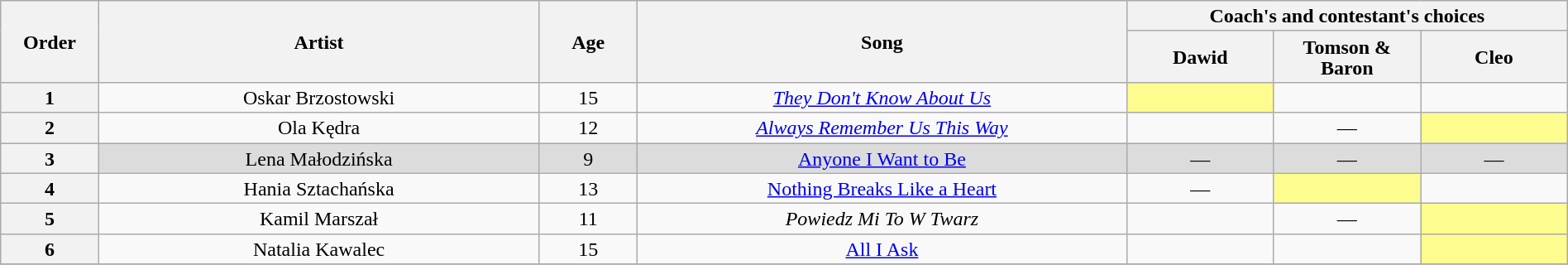<table class="wikitable" style="text-align:center; line-height:17px; width:100%;">
<tr>
<th scope="col" rowspan="2" style="width:04%;">Order</th>
<th scope="col" rowspan="2" style="width:18%;">Artist</th>
<th scope="col" rowspan="2" style="width:04%;">Age</th>
<th scope="col" rowspan="2" style="width:20%;">Song</th>
<th colspan="3">Coach's and contestant's choices</th>
</tr>
<tr>
<th style="width:06%;">Dawid</th>
<th style="width:06%;">Tomson & Baron</th>
<th style="width:06%;">Cleo</th>
</tr>
<tr>
<th>1</th>
<td>Oskar Brzostowski</td>
<td>15</td>
<td><a href='#'><em>They Don't Know About Us</em></a></td>
<td style="background:#fdfc8f;"><strong></strong></td>
<td><strong><em></td>
<td></strong></em></td>
</tr>
<tr>
<th>2</th>
<td>Ola Kędra</td>
<td>12</td>
<td><em><a href='#'>Always Remember Us This Way</a></em></td>
<td><strong><em></td>
<td>—</td>
<td style="background:#fdfc8f;"></strong><strong></td>
</tr>
<tr style="background:#DCDCDC;">
<th>3</th>
<td>Lena Małodzińska</td>
<td>9</td>
<td></em><a href='#'>Anyone I Want to Be</a><em></td>
<td>—</td>
<td>—</td>
<td>—</td>
</tr>
<tr>
<th>4</th>
<td>Hania Sztachańska</td>
<td>13</td>
<td></em><a href='#'>Nothing Breaks Like a Heart</a><em></td>
<td>—</td>
<td style="background:#fdfc8f;"></strong><strong></td>
<td></strong></em></td>
</tr>
<tr>
<th>5</th>
<td>Kamil Marszał</td>
<td>11</td>
<td><em>Powiedz Mi To W Twarz</em></td>
<td><strong><em></td>
<td>—</td>
<td style="background:#fdfc8f;"></strong><strong></td>
</tr>
<tr>
<th>6</th>
<td>Natalia Kawalec</td>
<td>15</td>
<td></em><a href='#'>All I Ask</a><em></td>
<td></strong></em></td>
<td><strong><em></td>
<td style="background:#fdfc8f;"></strong><strong></td>
</tr>
<tr>
</tr>
</table>
